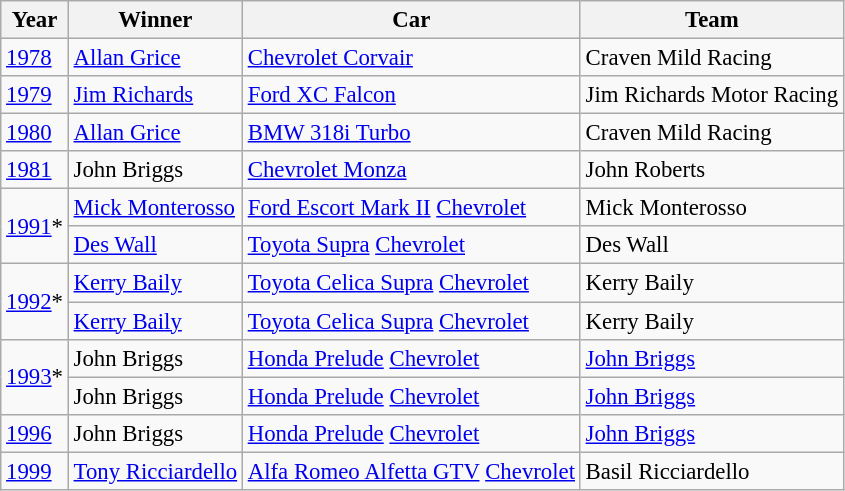<table class="wikitable" style="font-size: 95%;">
<tr>
<th>Year</th>
<th>Winner</th>
<th>Car</th>
<th>Team</th>
</tr>
<tr>
<td><a href='#'>1978</a></td>
<td> <a href='#'>Allan Grice</a></td>
<td><a href='#'>Chevrolet Corvair</a></td>
<td>Craven Mild Racing</td>
</tr>
<tr>
<td><a href='#'>1979</a></td>
<td> <a href='#'>Jim Richards</a></td>
<td><a href='#'>Ford XC Falcon</a></td>
<td>Jim Richards Motor Racing</td>
</tr>
<tr>
<td><a href='#'>1980</a></td>
<td> <a href='#'>Allan Grice</a></td>
<td><a href='#'>BMW 318i Turbo</a></td>
<td>Craven Mild Racing</td>
</tr>
<tr>
<td><a href='#'>1981</a></td>
<td> John Briggs</td>
<td><a href='#'>Chevrolet Monza</a></td>
<td>John Roberts</td>
</tr>
<tr>
<td rowspan=2><a href='#'>1991</a>*</td>
<td> <a href='#'>Mick Monterosso</a></td>
<td><a href='#'>Ford Escort Mark II</a> <a href='#'>Chevrolet</a></td>
<td>Mick Monterosso</td>
</tr>
<tr>
<td> <a href='#'>Des Wall</a></td>
<td><a href='#'>Toyota Supra</a> <a href='#'>Chevrolet</a></td>
<td>Des Wall</td>
</tr>
<tr>
<td rowspan=2><a href='#'>1992</a>*</td>
<td> <a href='#'>Kerry Baily</a></td>
<td><a href='#'>Toyota Celica Supra</a> <a href='#'>Chevrolet</a></td>
<td>Kerry Baily</td>
</tr>
<tr>
<td> <a href='#'>Kerry Baily</a></td>
<td><a href='#'>Toyota Celica Supra</a> <a href='#'>Chevrolet</a></td>
<td>Kerry Baily</td>
</tr>
<tr>
<td rowspan=2><a href='#'>1993</a>*</td>
<td> John Briggs</td>
<td><a href='#'>Honda Prelude</a> <a href='#'>Chevrolet</a></td>
<td><a href='#'>John Briggs</a></td>
</tr>
<tr>
<td> John Briggs</td>
<td><a href='#'>Honda Prelude</a> <a href='#'>Chevrolet</a></td>
<td><a href='#'>John Briggs</a></td>
</tr>
<tr>
<td><a href='#'>1996</a></td>
<td> John Briggs</td>
<td><a href='#'>Honda Prelude</a> <a href='#'>Chevrolet</a></td>
<td><a href='#'>John Briggs</a></td>
</tr>
<tr>
<td><a href='#'>1999</a></td>
<td> <a href='#'>Tony Ricciardello</a></td>
<td><a href='#'>Alfa Romeo Alfetta GTV</a> <a href='#'>Chevrolet</a></td>
<td>Basil Ricciardello</td>
</tr>
</table>
